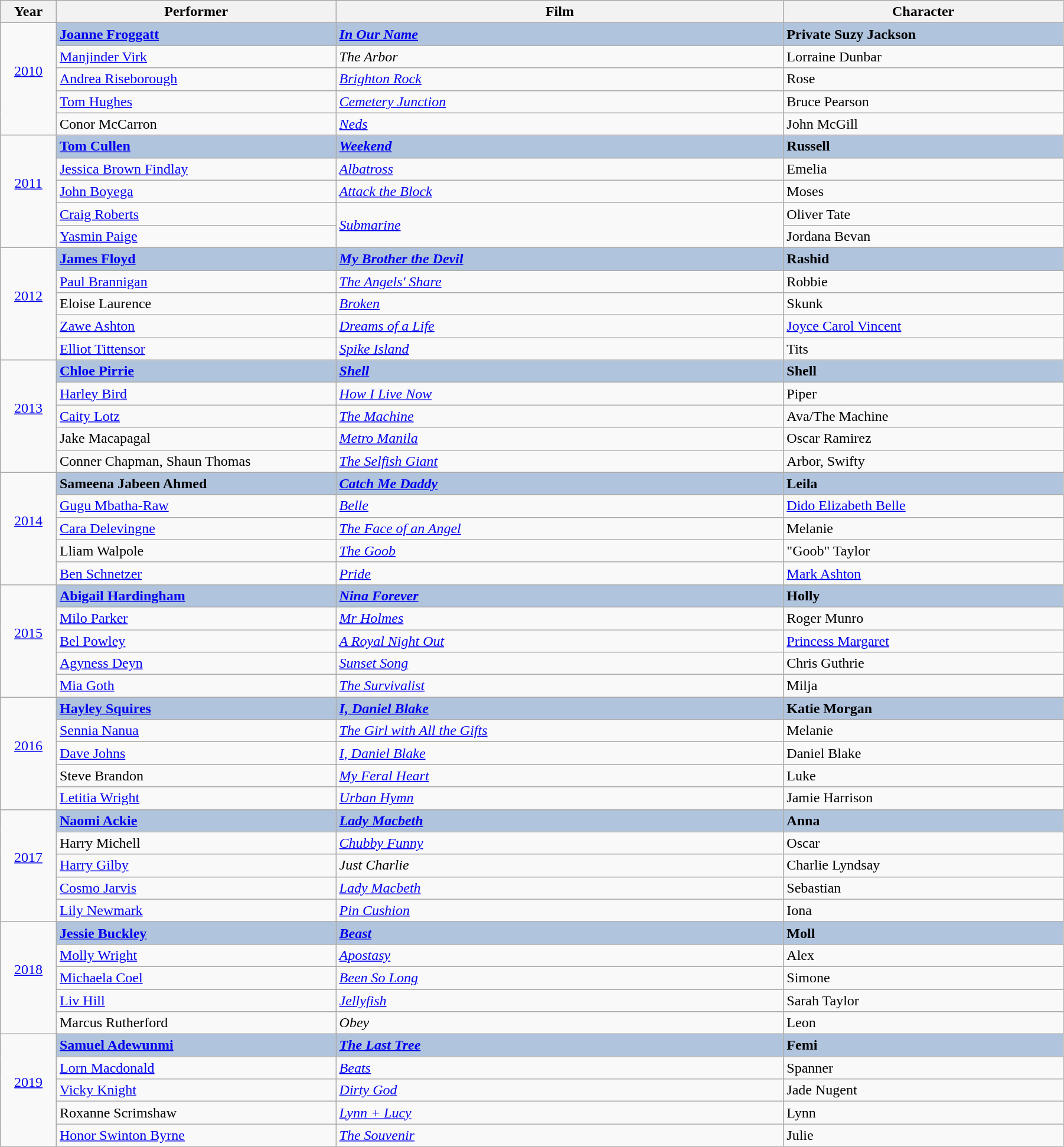<table class="wikitable" width="95%" cellpadding="5">
<tr>
<th width="5%">Year</th>
<th width="25%">Performer</th>
<th width="40%">Film</th>
<th width="25%">Character</th>
</tr>
<tr>
<td rowspan="5" style="text-align:center;"><a href='#'>2010</a><br><br></td>
<td style="background:#B0C4DE"><strong><a href='#'>Joanne Froggatt</a></strong></td>
<td style="background:#B0C4DE"><strong><em><a href='#'>In Our Name</a></em></strong></td>
<td style="background:#B0C4DE"><strong>Private Suzy Jackson</strong></td>
</tr>
<tr>
<td><a href='#'>Manjinder Virk</a></td>
<td><em>The Arbor</em></td>
<td>Lorraine Dunbar</td>
</tr>
<tr>
<td><a href='#'>Andrea Riseborough</a></td>
<td><em><a href='#'>Brighton Rock</a></em></td>
<td>Rose</td>
</tr>
<tr>
<td><a href='#'>Tom Hughes</a></td>
<td><em><a href='#'>Cemetery Junction</a></em></td>
<td>Bruce Pearson</td>
</tr>
<tr>
<td>Conor McCarron</td>
<td><em><a href='#'>Neds</a></em></td>
<td>John McGill</td>
</tr>
<tr>
<td rowspan="5" style="text-align:center;"><a href='#'>2011</a><br><br></td>
<td style="background:#B0C4DE"><strong><a href='#'>Tom Cullen</a></strong></td>
<td style="background:#B0C4DE"><strong><em><a href='#'>Weekend</a></em></strong></td>
<td style="background:#B0C4DE"><strong>Russell</strong></td>
</tr>
<tr>
<td><a href='#'>Jessica Brown Findlay</a></td>
<td><em><a href='#'>Albatross</a></em></td>
<td>Emelia</td>
</tr>
<tr>
<td><a href='#'>John Boyega</a></td>
<td><em><a href='#'>Attack the Block</a></em></td>
<td>Moses</td>
</tr>
<tr>
<td><a href='#'>Craig Roberts</a></td>
<td rowspan="2"><em><a href='#'>Submarine</a></em></td>
<td>Oliver Tate</td>
</tr>
<tr>
<td><a href='#'>Yasmin Paige</a></td>
<td>Jordana Bevan</td>
</tr>
<tr>
<td rowspan="5" style="text-align:center;"><a href='#'>2012</a><br><br></td>
<td style="background:#B0C4DE"><strong><a href='#'>James Floyd</a></strong></td>
<td style="background:#B0C4DE"><strong><em><a href='#'>My Brother the Devil</a></em></strong></td>
<td style="background:#B0C4DE"><strong>Rashid</strong></td>
</tr>
<tr>
<td><a href='#'>Paul Brannigan</a></td>
<td><em><a href='#'>The Angels' Share</a></em></td>
<td>Robbie</td>
</tr>
<tr>
<td>Eloise Laurence</td>
<td><em><a href='#'>Broken</a></em></td>
<td>Skunk</td>
</tr>
<tr>
<td><a href='#'>Zawe Ashton</a></td>
<td><em><a href='#'>Dreams of a Life</a></em></td>
<td><a href='#'>Joyce Carol Vincent</a></td>
</tr>
<tr>
<td><a href='#'>Elliot Tittensor</a></td>
<td><em><a href='#'>Spike Island</a></em></td>
<td>Tits</td>
</tr>
<tr>
<td rowspan="5" style="text-align:center;"><a href='#'>2013</a><br><br></td>
<td style="background:#B0C4DE"><strong><a href='#'>Chloe Pirrie</a></strong></td>
<td style="background:#B0C4DE"><strong><em><a href='#'>Shell</a></em></strong></td>
<td style="background:#B0C4DE"><strong>Shell</strong></td>
</tr>
<tr>
<td><a href='#'>Harley Bird</a></td>
<td><em><a href='#'>How I Live Now</a></em></td>
<td>Piper</td>
</tr>
<tr>
<td><a href='#'>Caity Lotz</a></td>
<td><em><a href='#'>The Machine</a></em></td>
<td>Ava/The Machine</td>
</tr>
<tr>
<td>Jake Macapagal</td>
<td><em><a href='#'>Metro Manila</a></em></td>
<td>Oscar Ramirez</td>
</tr>
<tr>
<td>Conner Chapman, Shaun Thomas</td>
<td><em><a href='#'>The Selfish Giant</a></em></td>
<td>Arbor, Swifty</td>
</tr>
<tr>
<td rowspan="5" style="text-align:center;"><a href='#'>2014</a><br><br></td>
<td style="background:#B0C4DE"><strong>Sameena Jabeen Ahmed</strong></td>
<td style="background:#B0C4DE"><strong><em><a href='#'>Catch Me Daddy</a></em></strong></td>
<td style="background:#B0C4DE"><strong>Leila</strong></td>
</tr>
<tr>
<td><a href='#'>Gugu Mbatha-Raw</a></td>
<td><em><a href='#'>Belle</a></em></td>
<td><a href='#'>Dido Elizabeth Belle</a></td>
</tr>
<tr>
<td><a href='#'>Cara Delevingne</a></td>
<td><em><a href='#'>The Face of an Angel</a></em></td>
<td>Melanie</td>
</tr>
<tr>
<td>Lliam Walpole</td>
<td><em><a href='#'>The Goob</a></em></td>
<td>"Goob" Taylor</td>
</tr>
<tr>
<td><a href='#'>Ben Schnetzer</a></td>
<td><em><a href='#'>Pride</a></em></td>
<td><a href='#'>Mark Ashton</a></td>
</tr>
<tr>
<td rowspan="5" style="text-align:center;"><a href='#'>2015</a><br><br></td>
<td style="background:#B0C4DE"><strong><a href='#'>Abigail Hardingham</a></strong></td>
<td style="background:#B0C4DE"><strong><em><a href='#'>Nina Forever</a></em></strong></td>
<td style="background:#B0C4DE"><strong>Holly</strong></td>
</tr>
<tr>
<td><a href='#'>Milo Parker</a></td>
<td><em><a href='#'>Mr Holmes</a></em></td>
<td>Roger Munro</td>
</tr>
<tr>
<td><a href='#'>Bel Powley</a></td>
<td><em><a href='#'>A Royal Night Out</a></em></td>
<td><a href='#'>Princess Margaret</a></td>
</tr>
<tr>
<td><a href='#'>Agyness Deyn</a></td>
<td><em><a href='#'>Sunset Song</a></em></td>
<td>Chris Guthrie</td>
</tr>
<tr>
<td><a href='#'>Mia Goth</a></td>
<td><em><a href='#'>The Survivalist</a></em></td>
<td>Milja</td>
</tr>
<tr>
<td rowspan="5" style="text-align:center;"><a href='#'>2016</a><br><br></td>
<td style="background:#B0C4DE"><strong><a href='#'>Hayley Squires</a></strong></td>
<td style="background:#B0C4DE"><strong><em><a href='#'>I, Daniel Blake</a></em></strong></td>
<td style="background:#B0C4DE"><strong>Katie Morgan</strong></td>
</tr>
<tr>
<td><a href='#'>Sennia Nanua</a></td>
<td><em><a href='#'>The Girl with All the Gifts</a></em></td>
<td>Melanie</td>
</tr>
<tr>
<td><a href='#'>Dave Johns</a></td>
<td><em><a href='#'>I, Daniel Blake</a></em></td>
<td>Daniel Blake</td>
</tr>
<tr>
<td>Steve Brandon</td>
<td><em><a href='#'>My Feral Heart</a></em></td>
<td>Luke</td>
</tr>
<tr>
<td><a href='#'>Letitia Wright</a></td>
<td><em><a href='#'>Urban Hymn</a></em></td>
<td>Jamie Harrison</td>
</tr>
<tr>
<td rowspan="5" style="text-align:center;"><a href='#'>2017</a> <br><br></td>
<td style="background:#B0C4DE"><strong><a href='#'>Naomi Ackie</a></strong></td>
<td style="background:#B0C4DE"><strong><em><a href='#'>Lady Macbeth</a></em></strong></td>
<td style="background:#B0C4DE"><strong>Anna</strong></td>
</tr>
<tr>
<td>Harry Michell</td>
<td><em><a href='#'>Chubby Funny</a></em></td>
<td>Oscar</td>
</tr>
<tr>
<td><a href='#'>Harry Gilby</a></td>
<td><em>Just Charlie</em></td>
<td>Charlie Lyndsay</td>
</tr>
<tr>
<td><a href='#'>Cosmo Jarvis</a></td>
<td><em><a href='#'>Lady Macbeth</a></em></td>
<td>Sebastian</td>
</tr>
<tr>
<td><a href='#'>Lily Newmark</a></td>
<td><em><a href='#'>Pin Cushion</a></em></td>
<td>Iona</td>
</tr>
<tr>
<td rowspan="5" style="text-align:center;"><a href='#'>2018</a> <br><br></td>
<td style="background:#B0C4DE"><strong><a href='#'>Jessie Buckley</a></strong></td>
<td style="background:#B0C4DE"><strong><em><a href='#'>Beast</a></em></strong></td>
<td style="background:#B0C4DE"><strong>Moll</strong></td>
</tr>
<tr>
<td><a href='#'>Molly Wright</a></td>
<td><em><a href='#'>Apostasy</a></em></td>
<td>Alex</td>
</tr>
<tr>
<td><a href='#'>Michaela Coel</a></td>
<td><em><a href='#'>Been So Long</a></em></td>
<td>Simone</td>
</tr>
<tr>
<td><a href='#'>Liv Hill</a></td>
<td><em><a href='#'>Jellyfish</a></em></td>
<td>Sarah Taylor</td>
</tr>
<tr>
<td>Marcus Rutherford</td>
<td><em>Obey</em></td>
<td>Leon</td>
</tr>
<tr>
<td rowspan="5" style="text-align:center;"><a href='#'>2019</a> <br><br></td>
<td style="background:#B0C4DE"><strong><a href='#'>Samuel Adewunmi</a></strong></td>
<td style="background:#B0C4DE"><strong><em><a href='#'>The Last Tree</a></em></strong></td>
<td style="background:#B0C4DE"><strong>Femi</strong></td>
</tr>
<tr>
<td><a href='#'>Lorn Macdonald</a></td>
<td><em><a href='#'>Beats</a></em></td>
<td>Spanner</td>
</tr>
<tr>
<td><a href='#'>Vicky Knight</a></td>
<td><em><a href='#'>Dirty God</a></em></td>
<td>Jade Nugent</td>
</tr>
<tr>
<td>Roxanne Scrimshaw</td>
<td><em><a href='#'>Lynn + Lucy</a></em></td>
<td>Lynn</td>
</tr>
<tr>
<td><a href='#'>Honor Swinton Byrne</a></td>
<td><em><a href='#'>The Souvenir</a></em></td>
<td>Julie</td>
</tr>
</table>
